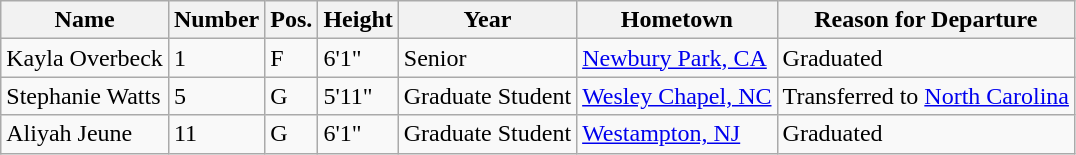<table class="wikitable sortable">
<tr>
<th>Name</th>
<th>Number</th>
<th>Pos.</th>
<th>Height</th>
<th>Year</th>
<th>Hometown</th>
<th>Reason for Departure</th>
</tr>
<tr>
<td>Kayla Overbeck</td>
<td>1</td>
<td>F</td>
<td>6'1"</td>
<td>Senior</td>
<td><a href='#'>Newbury Park, CA</a></td>
<td>Graduated</td>
</tr>
<tr>
<td>Stephanie Watts</td>
<td>5</td>
<td>G</td>
<td>5'11"</td>
<td>Graduate Student</td>
<td><a href='#'>Wesley Chapel, NC</a></td>
<td>Transferred to <a href='#'>North Carolina</a></td>
</tr>
<tr>
<td>Aliyah Jeune</td>
<td>11</td>
<td>G</td>
<td>6'1"</td>
<td>Graduate Student</td>
<td><a href='#'>Westampton, NJ</a></td>
<td>Graduated</td>
</tr>
</table>
